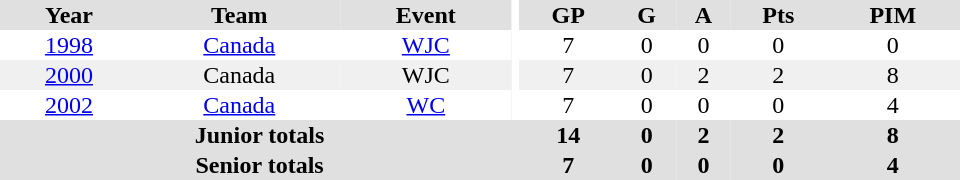<table border="0" cellpadding="1" cellspacing="0" ID="Table3" style="text-align:center; width:40em">
<tr bgcolor="#e0e0e0">
<th>Year</th>
<th>Team</th>
<th>Event</th>
<th rowspan="102" bgcolor="#ffffff"></th>
<th>GP</th>
<th>G</th>
<th>A</th>
<th>Pts</th>
<th>PIM</th>
</tr>
<tr>
<td><a href='#'>1998</a></td>
<td><a href='#'>Canada</a></td>
<td><a href='#'>WJC</a></td>
<td>7</td>
<td>0</td>
<td>0</td>
<td>0</td>
<td>0</td>
</tr>
<tr bgcolor="#f0f0f0">
<td><a href='#'>2000</a></td>
<td>Canada</td>
<td>WJC</td>
<td>7</td>
<td>0</td>
<td>2</td>
<td>2</td>
<td>8</td>
</tr>
<tr>
<td><a href='#'>2002</a></td>
<td><a href='#'>Canada</a></td>
<td><a href='#'>WC</a></td>
<td>7</td>
<td>0</td>
<td>0</td>
<td>0</td>
<td>4</td>
</tr>
<tr bgcolor="#e0e0e0">
<th colspan=4>Junior totals</th>
<th>14</th>
<th>0</th>
<th>2</th>
<th>2</th>
<th>8</th>
</tr>
<tr bgcolor="#e0e0e0">
<th colspan=4>Senior totals</th>
<th>7</th>
<th>0</th>
<th>0</th>
<th>0</th>
<th>4</th>
</tr>
</table>
